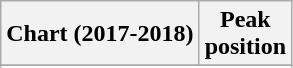<table class="wikitable sortable plainrowheaders">
<tr>
<th>Chart (2017-2018)</th>
<th>Peak<br>position</th>
</tr>
<tr>
</tr>
<tr>
</tr>
</table>
